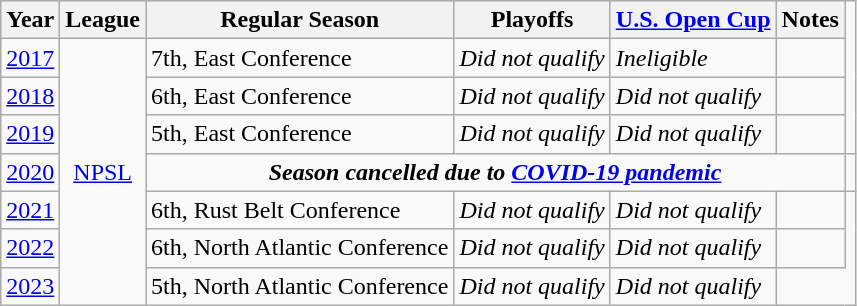<table class="wikitable">
<tr>
<th>Year</th>
<th>League</th>
<th>Regular Season</th>
<th>Playoffs</th>
<th><a href='#'>U.S. Open Cup</a></th>
<th>Notes</th>
</tr>
<tr>
<td><a href='#'>2017</a></td>
<td style="text-align:center;" rowspan="7"><a href='#'>NPSL</a></td>
<td>7th, East Conference</td>
<td><em>Did not qualify</em></td>
<td><em>Ineligible</em></td>
<td></td>
</tr>
<tr>
<td><a href='#'>2018</a></td>
<td>6th, East Conference</td>
<td><em>Did not qualify</em></td>
<td><em>Did not qualify</em></td>
<td></td>
</tr>
<tr>
<td><a href='#'>2019</a></td>
<td>5th, East Conference</td>
<td><em>Did not qualify</em></td>
<td><em>Did not qualify</em></td>
<td></td>
</tr>
<tr>
<td><a href='#'>2020</a></td>
<td colspan="4" style="text-align:center;"><strong><em>Season cancelled due to <a href='#'>COVID-19 pandemic</a></em></strong></td>
<td></td>
</tr>
<tr>
<td><a href='#'>2021</a></td>
<td>6th, Rust Belt Conference</td>
<td><em>Did not qualify</em></td>
<td><em>Did not qualify</em></td>
<td></td>
</tr>
<tr>
<td><a href='#'>2022</a></td>
<td>6th, North Atlantic Conference</td>
<td><em>Did not qualify</em></td>
<td><em>Did not qualify</em></td>
<td></td>
</tr>
<tr>
<td><a href='#'>2023</a></td>
<td>5th, North Atlantic Conference</td>
<td><em>Did not qualify</em></td>
<td><em>Did not qualify</em></td>
</tr>
</table>
